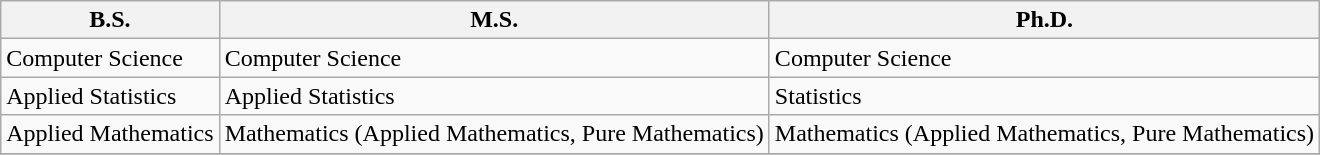<table class="wikitable">
<tr>
<th>B.S.</th>
<th>M.S.</th>
<th>Ph.D.</th>
</tr>
<tr>
<td>Computer Science</td>
<td>Computer Science</td>
<td>Computer Science</td>
</tr>
<tr>
<td>Applied Statistics</td>
<td>Applied Statistics</td>
<td>Statistics</td>
</tr>
<tr>
<td>Applied Mathematics</td>
<td>Mathematics (Applied Mathematics, Pure Mathematics)</td>
<td>Mathematics (Applied Mathematics, Pure Mathematics)</td>
</tr>
<tr>
</tr>
</table>
